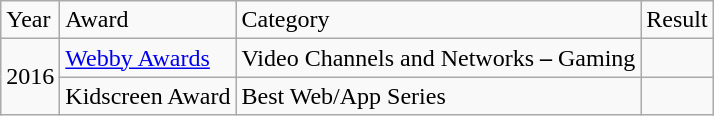<table class="wikitable">
<tr>
<td>Year</td>
<td>Award</td>
<td>Category</td>
<td>Result</td>
</tr>
<tr>
<td rowspan="2">2016</td>
<td><a href='#'>Webby Awards</a></td>
<td>Video Channels and Networks <strong>–</strong> Gaming</td>
<td></td>
</tr>
<tr>
<td>Kidscreen Award</td>
<td>Best Web/App Series</td>
<td></td>
</tr>
</table>
